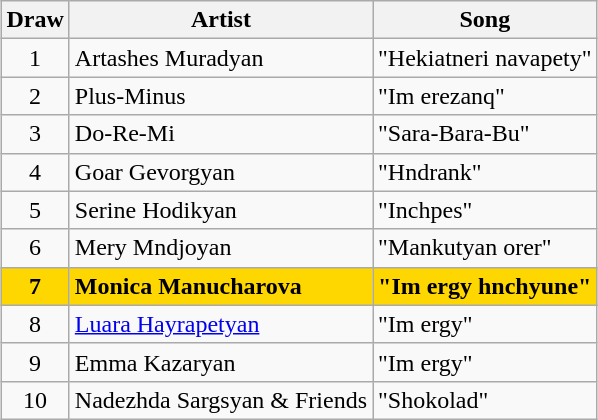<table class="sortable wikitable" style="margin: 1em auto 1em auto">
<tr>
<th>Draw</th>
<th>Artist</th>
<th>Song</th>
</tr>
<tr>
<td style="text-align:center;">1</td>
<td>Artashes Muradyan</td>
<td>"Hekiatneri navapety"</td>
</tr>
<tr>
<td style="text-align:center;">2</td>
<td>Plus-Minus</td>
<td>"Im erezanq"</td>
</tr>
<tr>
<td style="text-align:center;">3</td>
<td>Do-Re-Mi</td>
<td>"Sara-Bara-Bu"</td>
</tr>
<tr>
<td style="text-align:center;">4</td>
<td>Goar Gevorgyan</td>
<td>"Hndrank"</td>
</tr>
<tr>
<td style="text-align:center;">5</td>
<td>Serine Hodikyan</td>
<td>"Inchpes"</td>
</tr>
<tr>
<td style="text-align:center;">6</td>
<td>Mery Mndjoyan</td>
<td>"Mankutyan orer"</td>
</tr>
<tr bgcolor="gold">
<td style="text-align:center;"><strong>7</strong></td>
<td><strong>Monica Manucharova</strong></td>
<td><strong>"Im ergy hnchyune"</strong></td>
</tr>
<tr>
<td style="text-align:center;">8</td>
<td><a href='#'>Luara Hayrapetyan</a></td>
<td>"Im ergy"</td>
</tr>
<tr>
<td style="text-align:center;">9</td>
<td>Emma Kazaryan</td>
<td>"Im ergy"</td>
</tr>
<tr>
<td style="text-align:center;">10</td>
<td>Nadezhda Sargsyan & Friends</td>
<td>"Shokolad"</td>
</tr>
</table>
